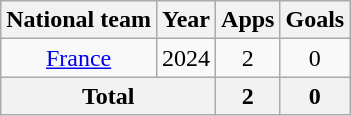<table class="wikitable" style="text-align:center">
<tr>
<th>National team</th>
<th>Year</th>
<th>Apps</th>
<th>Goals</th>
</tr>
<tr>
<td rowspan="1"><a href='#'>France</a></td>
<td>2024</td>
<td>2</td>
<td>0</td>
</tr>
<tr>
<th colspan="2">Total</th>
<th>2</th>
<th>0</th>
</tr>
</table>
